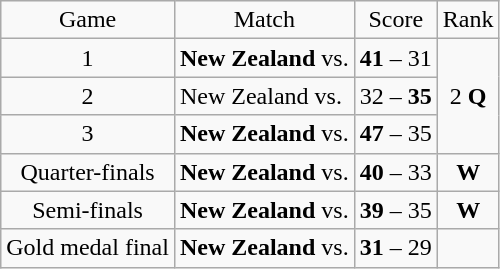<table class="wikitable">
<tr>
<td style="text-align:center;">Game</td>
<td style="text-align:center;">Match</td>
<td style="text-align:center;">Score</td>
<td style="text-align:center;">Rank</td>
</tr>
<tr>
<td style="text-align:center;">1</td>
<td><strong>New Zealand</strong> vs. </td>
<td style="text-align:center;"><strong>41</strong> – 31</td>
<td rowspan="3" style="text-align:center;">2 <strong>Q</strong></td>
</tr>
<tr>
<td style="text-align:center;">2</td>
<td>New Zealand vs. <strong></strong></td>
<td style="text-align:center;">32 – <strong>35</strong></td>
</tr>
<tr>
<td style="text-align:center;">3</td>
<td><strong>New Zealand</strong> vs. </td>
<td style="text-align:center;"><strong>47</strong> – 35</td>
</tr>
<tr>
<td style="text-align:center;">Quarter-finals</td>
<td><strong>New Zealand</strong> vs. </td>
<td style="text-align:center;"><strong>40</strong> – 33</td>
<td style="text-align:center;"><strong>W</strong></td>
</tr>
<tr>
<td style="text-align:center;">Semi-finals</td>
<td><strong>New Zealand</strong> vs. </td>
<td style="text-align:center;"><strong>39</strong> – 35</td>
<td style="text-align:center;"><strong>W</strong></td>
</tr>
<tr>
<td style="text-align:center;">Gold medal final</td>
<td><strong>New Zealand</strong> vs. </td>
<td style="text-align:center;"><strong>31</strong> – 29</td>
<td style="text-align:center;"></td>
</tr>
</table>
